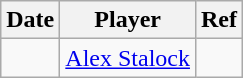<table class="wikitable">
<tr>
<th>Date</th>
<th>Player</th>
<th>Ref</th>
</tr>
<tr>
<td></td>
<td><a href='#'>Alex Stalock</a></td>
<td></td>
</tr>
</table>
